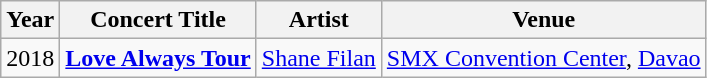<table class="wikitable sortable">
<tr>
<th>Year</th>
<th>Concert Title</th>
<th>Artist</th>
<th>Venue</th>
</tr>
<tr>
<td>2018</td>
<td><strong><a href='#'>Love Always Tour</a></strong></td>
<td><a href='#'>Shane Filan</a></td>
<td><a href='#'>SMX Convention Center</a>, <a href='#'>Davao</a></td>
</tr>
</table>
